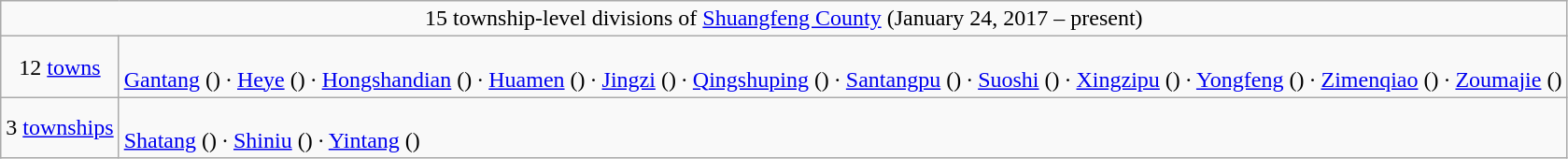<table class="wikitable">
<tr>
<td style="text-align:center;" colspan="2">15 township-level divisions of <a href='#'>Shuangfeng County</a> (January 24, 2017 – present)</td>
</tr>
<tr align=left>
<td align=center>12 <a href='#'>towns</a></td>
<td><br><a href='#'>Gantang</a> ()
· <a href='#'>Heye</a> ()
· <a href='#'>Hongshandian</a> ()
· <a href='#'>Huamen</a> ()
· <a href='#'>Jingzi</a> ()
· <a href='#'>Qingshuping</a> ()
· <a href='#'>Santangpu</a> ()
· <a href='#'>Suoshi</a> ()
· <a href='#'>Xingzipu</a> ()
· <a href='#'>Yongfeng</a> ()
· <a href='#'>Zimenqiao</a> ()
· <a href='#'>Zoumajie</a> ()</td>
</tr>
<tr align=left>
<td align=center>3 <a href='#'>townships</a></td>
<td><br><a href='#'>Shatang</a> ()
· <a href='#'>Shiniu</a> ()
· <a href='#'>Yintang</a> ()</td>
</tr>
</table>
